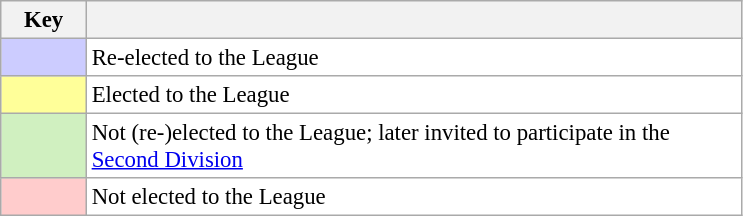<table class="wikitable" style="font-size:95%; text-align:center">
<tr>
<th width=50>Key</th>
<th width=430></th>
</tr>
<tr>
<td style="background:#CCCCFF;" width="20"></td>
<td bgcolor="#ffffff" align=left>Re-elected to the League</td>
</tr>
<tr>
<td style="background: #FFFF99" width="20"></td>
<td bgcolor="#ffffff" align=left>Elected to the League</td>
</tr>
<tr>
<td style="background: #D0F0C0" width="20"></td>
<td bgcolor="#ffffff" align=left>Not (re-)elected to the League; later invited to participate in the <a href='#'>Second Division</a></td>
</tr>
<tr>
<td style="background: #FFCCCC " width="20"></td>
<td bgcolor="#ffffff" align=left>Not elected to the League</td>
</tr>
</table>
